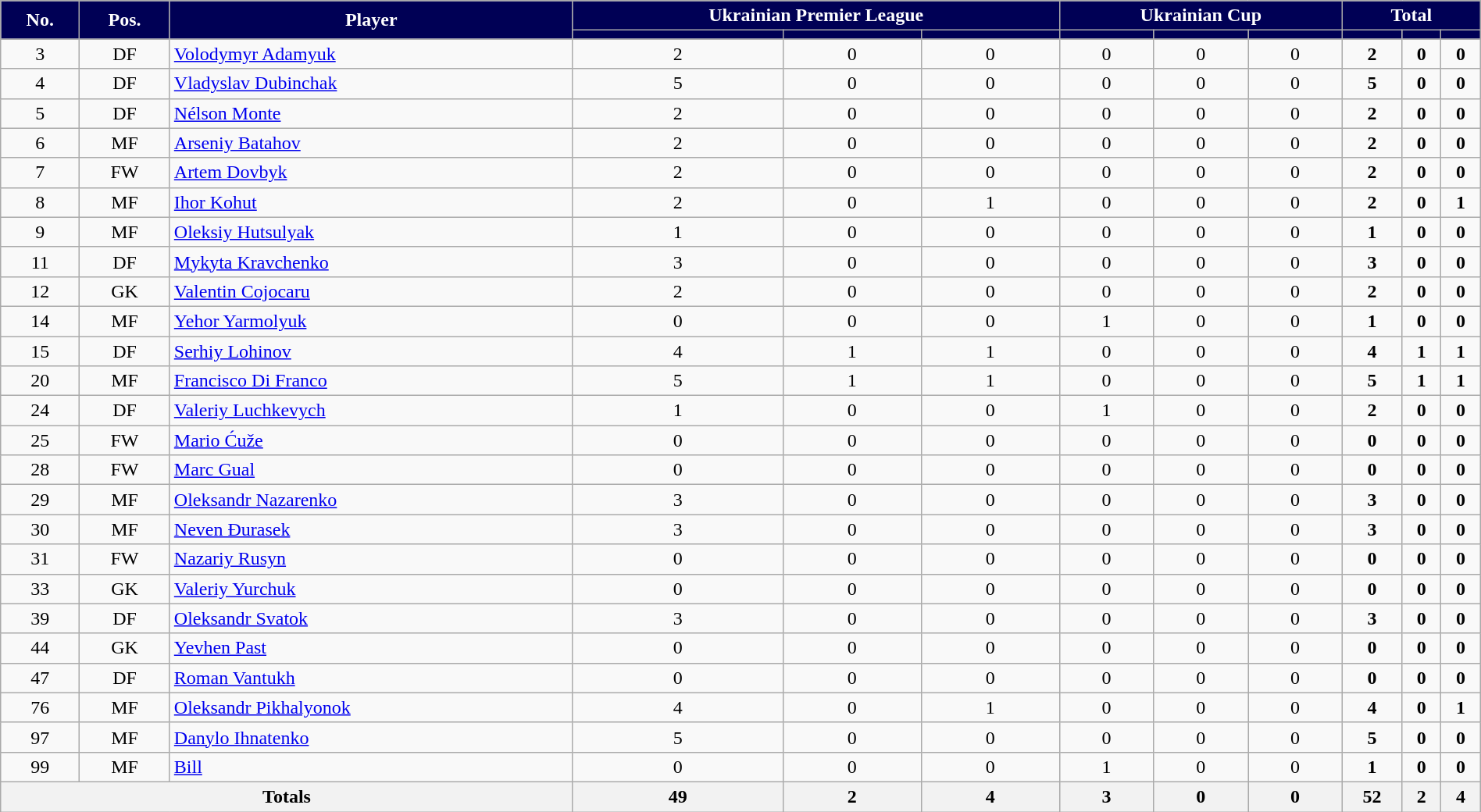<table class="wikitable sortable" style="text-align:center;width:100%;">
<tr>
<th rowspan=2 style=background-color:#000055;color:white>No.</th>
<th rowspan=2 style=background-color:#000055;color:white>Pos.</th>
<th rowspan=2 style=background-color:#000055;color:white>Player</th>
<th colspan=3 style=background:#000055;color:white>Ukrainian Premier League</th>
<th colspan=3 style=background:#000055;color:white>Ukrainian Cup</th>
<th colspan=3 style=background:#000055;color:white>Total</th>
</tr>
<tr>
<th style=background-color:#000055;color:white></th>
<th style=background-color:#000055;color:white></th>
<th style=background-color:#000055;color:white></th>
<th style=background-color:#000055;color:white></th>
<th style=background-color:#000055;color:white></th>
<th style=background-color:#000055;color:white></th>
<th style=background-color:#000055;color:white></th>
<th style=background-color:#000055;color:white></th>
<th style=background-color:#000055;color:white></th>
</tr>
<tr>
<td>3</td>
<td>DF</td>
<td align=left> <a href='#'>Volodymyr Adamyuk</a></td>
<td>2</td>
<td>0</td>
<td>0</td>
<td>0</td>
<td>0</td>
<td>0</td>
<td><strong>2</strong></td>
<td><strong>0</strong></td>
<td><strong>0</strong></td>
</tr>
<tr>
<td>4</td>
<td>DF</td>
<td align=left> <a href='#'>Vladyslav Dubinchak</a></td>
<td>5</td>
<td>0</td>
<td>0</td>
<td>0</td>
<td>0</td>
<td>0</td>
<td><strong>5</strong></td>
<td><strong>0</strong></td>
<td><strong>0</strong></td>
</tr>
<tr>
<td>5</td>
<td>DF</td>
<td align=left> <a href='#'>Nélson Monte</a></td>
<td>2</td>
<td>0</td>
<td>0</td>
<td>0</td>
<td>0</td>
<td>0</td>
<td><strong>2</strong></td>
<td><strong>0</strong></td>
<td><strong>0</strong></td>
</tr>
<tr>
<td>6</td>
<td>MF</td>
<td align=left> <a href='#'>Arseniy Batahov</a></td>
<td>2</td>
<td>0</td>
<td>0</td>
<td>0</td>
<td>0</td>
<td>0</td>
<td><strong>2</strong></td>
<td><strong>0</strong></td>
<td><strong>0</strong></td>
</tr>
<tr>
<td>7</td>
<td>FW</td>
<td align=left> <a href='#'>Artem Dovbyk</a></td>
<td>2</td>
<td>0</td>
<td>0</td>
<td>0</td>
<td>0</td>
<td>0</td>
<td><strong>2</strong></td>
<td><strong>0</strong></td>
<td><strong>0</strong></td>
</tr>
<tr>
<td>8</td>
<td>MF</td>
<td align=left> <a href='#'>Ihor Kohut</a></td>
<td>2</td>
<td>0</td>
<td>1</td>
<td>0</td>
<td>0</td>
<td>0</td>
<td><strong>2</strong></td>
<td><strong>0</strong></td>
<td><strong>1</strong></td>
</tr>
<tr>
<td>9</td>
<td>MF</td>
<td align=left> <a href='#'>Oleksiy Hutsulyak</a></td>
<td>1</td>
<td>0</td>
<td>0</td>
<td>0</td>
<td>0</td>
<td>0</td>
<td><strong>1</strong></td>
<td><strong>0</strong></td>
<td><strong>0</strong></td>
</tr>
<tr>
<td>11</td>
<td>DF</td>
<td align=left> <a href='#'>Mykyta Kravchenko</a></td>
<td>3</td>
<td>0</td>
<td>0</td>
<td>0</td>
<td>0</td>
<td>0</td>
<td><strong>3</strong></td>
<td><strong>0</strong></td>
<td><strong>0</strong></td>
</tr>
<tr>
<td>12</td>
<td>GK</td>
<td align=left> <a href='#'>Valentin Cojocaru</a></td>
<td>2</td>
<td>0</td>
<td>0</td>
<td>0</td>
<td>0</td>
<td>0</td>
<td><strong>2</strong></td>
<td><strong>0</strong></td>
<td><strong>0</strong></td>
</tr>
<tr>
<td>14</td>
<td>MF</td>
<td align=left> <a href='#'>Yehor Yarmolyuk</a></td>
<td>0</td>
<td>0</td>
<td>0</td>
<td>1</td>
<td>0</td>
<td>0</td>
<td><strong>1</strong></td>
<td><strong>0</strong></td>
<td><strong>0</strong></td>
</tr>
<tr>
<td>15</td>
<td>DF</td>
<td align=left> <a href='#'>Serhiy Lohinov</a></td>
<td>4</td>
<td>1</td>
<td>1</td>
<td>0</td>
<td>0</td>
<td>0</td>
<td><strong>4</strong></td>
<td><strong>1</strong></td>
<td><strong>1</strong></td>
</tr>
<tr>
<td>20</td>
<td>MF</td>
<td align=left> <a href='#'>Francisco Di Franco</a></td>
<td>5</td>
<td>1</td>
<td>1</td>
<td>0</td>
<td>0</td>
<td>0</td>
<td><strong>5</strong></td>
<td><strong>1</strong></td>
<td><strong>1</strong></td>
</tr>
<tr>
<td>24</td>
<td>DF</td>
<td align=left> <a href='#'>Valeriy Luchkevych</a></td>
<td>1</td>
<td>0</td>
<td>0</td>
<td>1</td>
<td>0</td>
<td>0</td>
<td><strong>2</strong></td>
<td><strong>0</strong></td>
<td><strong>0</strong></td>
</tr>
<tr>
<td>25</td>
<td>FW</td>
<td align=left> <a href='#'>Mario Ćuže</a></td>
<td>0</td>
<td>0</td>
<td>0</td>
<td>0</td>
<td>0</td>
<td>0</td>
<td><strong>0</strong></td>
<td><strong>0</strong></td>
<td><strong>0</strong></td>
</tr>
<tr>
<td>28</td>
<td>FW</td>
<td align=left> <a href='#'>Marc Gual</a></td>
<td>0</td>
<td>0</td>
<td>0</td>
<td>0</td>
<td>0</td>
<td>0</td>
<td><strong>0</strong></td>
<td><strong>0</strong></td>
<td><strong>0</strong></td>
</tr>
<tr>
<td>29</td>
<td>MF</td>
<td align=left> <a href='#'>Oleksandr Nazarenko</a></td>
<td>3</td>
<td>0</td>
<td>0</td>
<td>0</td>
<td>0</td>
<td>0</td>
<td><strong>3</strong></td>
<td><strong>0</strong></td>
<td><strong>0</strong></td>
</tr>
<tr>
<td>30</td>
<td>MF</td>
<td align=left> <a href='#'>Neven Đurasek</a></td>
<td>3</td>
<td>0</td>
<td>0</td>
<td>0</td>
<td>0</td>
<td>0</td>
<td><strong>3</strong></td>
<td><strong>0</strong></td>
<td><strong>0</strong></td>
</tr>
<tr>
<td>31</td>
<td>FW</td>
<td align=left> <a href='#'>Nazariy Rusyn</a></td>
<td>0</td>
<td>0</td>
<td>0</td>
<td>0</td>
<td>0</td>
<td>0</td>
<td><strong>0</strong></td>
<td><strong>0</strong></td>
<td><strong>0</strong></td>
</tr>
<tr>
<td>33</td>
<td>GK</td>
<td align=left> <a href='#'>Valeriy Yurchuk</a></td>
<td>0</td>
<td>0</td>
<td>0</td>
<td>0</td>
<td>0</td>
<td>0</td>
<td><strong>0</strong></td>
<td><strong>0</strong></td>
<td><strong>0</strong></td>
</tr>
<tr>
<td>39</td>
<td>DF</td>
<td align=left> <a href='#'>Oleksandr Svatok</a></td>
<td>3</td>
<td>0</td>
<td>0</td>
<td>0</td>
<td>0</td>
<td>0</td>
<td><strong>3</strong></td>
<td><strong>0</strong></td>
<td><strong>0</strong></td>
</tr>
<tr>
<td>44</td>
<td>GK</td>
<td align=left> <a href='#'>Yevhen Past</a></td>
<td>0</td>
<td>0</td>
<td>0</td>
<td>0</td>
<td>0</td>
<td>0</td>
<td><strong>0</strong></td>
<td><strong>0</strong></td>
<td><strong>0</strong></td>
</tr>
<tr>
<td>47</td>
<td>DF</td>
<td align=left> <a href='#'>Roman Vantukh</a></td>
<td>0</td>
<td>0</td>
<td>0</td>
<td>0</td>
<td>0</td>
<td>0</td>
<td><strong>0</strong></td>
<td><strong>0</strong></td>
<td><strong>0</strong></td>
</tr>
<tr>
<td>76</td>
<td>MF</td>
<td align=left> <a href='#'>Oleksandr Pikhalyonok</a></td>
<td>4</td>
<td>0</td>
<td>1</td>
<td>0</td>
<td>0</td>
<td>0</td>
<td><strong>4</strong></td>
<td><strong>0</strong></td>
<td><strong>1</strong></td>
</tr>
<tr>
<td>97</td>
<td>MF</td>
<td align=left> <a href='#'>Danylo Ihnatenko</a></td>
<td>5</td>
<td>0</td>
<td>0</td>
<td>0</td>
<td>0</td>
<td>0</td>
<td><strong>5</strong></td>
<td><strong>0</strong></td>
<td><strong>0</strong></td>
</tr>
<tr>
<td>99</td>
<td>MF</td>
<td align=left> <a href='#'>Bill</a></td>
<td>0</td>
<td>0</td>
<td>0</td>
<td>1</td>
<td>0</td>
<td>0</td>
<td><strong>1</strong></td>
<td><strong>0</strong></td>
<td><strong>0</strong></td>
</tr>
<tr>
<th colspan=3><strong>Totals</strong></th>
<th><strong>49</strong></th>
<th><strong>2</strong></th>
<th><strong>4</strong></th>
<th><strong>3</strong></th>
<th><strong>0</strong></th>
<th><strong>0</strong></th>
<th><strong>52</strong></th>
<th><strong>2</strong></th>
<th><strong>4</strong></th>
</tr>
</table>
